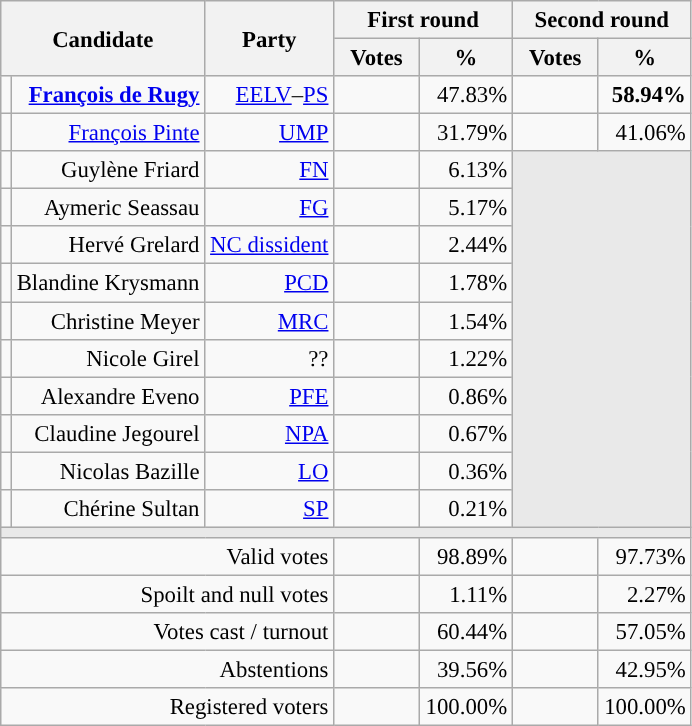<table class="wikitable" style="text-align:right;font-size:95%;">
<tr>
<th rowspan=2 colspan=2>Candidate</th>
<th rowspan=2 colspan=1>Party</th>
<th colspan=2>First round</th>
<th colspan=2>Second round</th>
</tr>
<tr>
<th style="width:50px;">Votes</th>
<th style="width:55px;">%</th>
<th style="width:50px;">Votes</th>
<th style="width:55px;">%</th>
</tr>
<tr>
<td style="color:inherit;background-color:"></td>
<td><strong><a href='#'>François de Rugy</a></strong></td>
<td><a href='#'>EELV</a>–<a href='#'>PS</a></td>
<td></td>
<td>47.83%</td>
<td><strong></strong></td>
<td><strong>58.94%</strong></td>
</tr>
<tr>
<td style="color:inherit;background-color:"></td>
<td><a href='#'>François Pinte</a></td>
<td><a href='#'>UMP</a></td>
<td></td>
<td>31.79%</td>
<td></td>
<td>41.06%</td>
</tr>
<tr>
<td style="color:inherit;background-color:"></td>
<td>Guylène Friard</td>
<td><a href='#'>FN</a></td>
<td></td>
<td>6.13%</td>
<td colspan="2" rowspan="10" style="background-color:#E9E9E9;"></td>
</tr>
<tr>
<td style="color:inherit;background-color:"></td>
<td>Aymeric Seassau</td>
<td><a href='#'>FG</a></td>
<td></td>
<td>5.17%</td>
</tr>
<tr>
<td style="color:inherit;background-color:"></td>
<td>Hervé Grelard</td>
<td><a href='#'>NC dissident</a></td>
<td></td>
<td>2.44%</td>
</tr>
<tr>
<td style="color:inherit;background-color:"></td>
<td>Blandine Krysmann</td>
<td><a href='#'>PCD</a></td>
<td></td>
<td>1.78%</td>
</tr>
<tr>
<td style="color:inherit;background-color:"></td>
<td>Christine Meyer</td>
<td><a href='#'>MRC</a></td>
<td></td>
<td>1.54%</td>
</tr>
<tr>
<td style="background-color:;"></td>
<td>Nicole Girel</td>
<td>??</td>
<td></td>
<td>1.22%</td>
</tr>
<tr>
<td style="color:inherit;background-color:"></td>
<td>Alexandre Eveno</td>
<td><a href='#'>PFE</a></td>
<td></td>
<td>0.86%</td>
</tr>
<tr>
<td style="color:inherit;background-color:"></td>
<td>Claudine Jegourel</td>
<td><a href='#'>NPA</a></td>
<td></td>
<td>0.67%</td>
</tr>
<tr>
<td style="color:inherit;background-color:"></td>
<td>Nicolas Bazille</td>
<td><a href='#'>LO</a></td>
<td></td>
<td>0.36%</td>
</tr>
<tr>
<td style="color:inherit;background-color:"></td>
<td>Chérine Sultan</td>
<td><a href='#'>SP</a></td>
<td></td>
<td>0.21%</td>
</tr>
<tr>
<td colspan=7 style="background-color:#E9E9E9;"></td>
</tr>
<tr>
<td colspan=3>Valid votes</td>
<td></td>
<td>98.89%</td>
<td></td>
<td>97.73%</td>
</tr>
<tr>
<td colspan=3>Spoilt and null votes</td>
<td></td>
<td>1.11%</td>
<td></td>
<td>2.27%</td>
</tr>
<tr>
<td colspan=3>Votes cast / turnout</td>
<td></td>
<td>60.44%</td>
<td></td>
<td>57.05%</td>
</tr>
<tr>
<td colspan=3>Abstentions</td>
<td></td>
<td>39.56%</td>
<td></td>
<td>42.95%</td>
</tr>
<tr>
<td colspan=3>Registered voters</td>
<td></td>
<td>100.00%</td>
<td></td>
<td>100.00%</td>
</tr>
</table>
